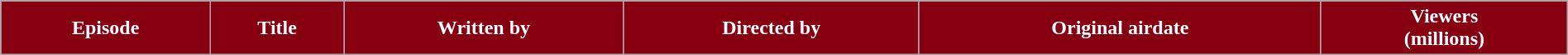<table class="wikitable plainrowheaders" style="width:100%;">
<tr style="color:#fff;">
<th style="background:#860012;">Episode</th>
<th style="background:#860012;">Title</th>
<th style="background:#860012;">Written by</th>
<th style="background:#860012;">Directed by</th>
<th style="background:#860012;">Original airdate</th>
<th style="background:#860012;">Viewers<br>(millions)<br>



</th>
</tr>
</table>
